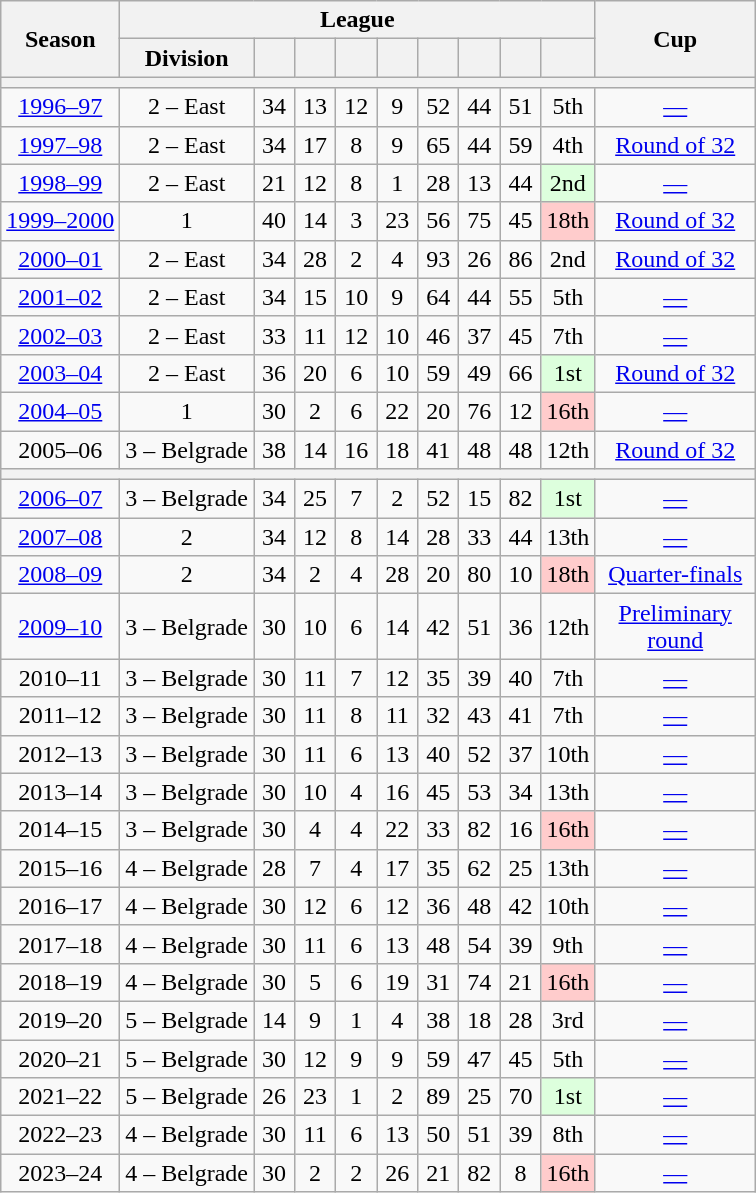<table class="wikitable sortable" style="text-align:center">
<tr>
<th rowspan="2">Season</th>
<th colspan="9">League</th>
<th rowspan="2" width="100">Cup</th>
</tr>
<tr>
<th>Division</th>
<th width="20"></th>
<th width="20"></th>
<th width="20"></th>
<th width="20"></th>
<th width="20"></th>
<th width="20"></th>
<th width="20"></th>
<th width="20"></th>
</tr>
<tr>
<th colspan="11"></th>
</tr>
<tr>
<td><a href='#'>1996–97</a></td>
<td>2 – East</td>
<td>34</td>
<td>13</td>
<td>12</td>
<td>9</td>
<td>52</td>
<td>44</td>
<td>51</td>
<td>5th</td>
<td><a href='#'>—</a></td>
</tr>
<tr>
<td><a href='#'>1997–98</a></td>
<td>2 – East</td>
<td>34</td>
<td>17</td>
<td>8</td>
<td>9</td>
<td>65</td>
<td>44</td>
<td>59</td>
<td>4th</td>
<td><a href='#'>Round of 32</a></td>
</tr>
<tr>
<td><a href='#'>1998–99</a></td>
<td>2 – East</td>
<td>21</td>
<td>12</td>
<td>8</td>
<td>1</td>
<td>28</td>
<td>13</td>
<td>44</td>
<td style="background-color:#DFD">2nd</td>
<td><a href='#'>—</a></td>
</tr>
<tr>
<td><a href='#'>1999–2000</a></td>
<td>1</td>
<td>40</td>
<td>14</td>
<td>3</td>
<td>23</td>
<td>56</td>
<td>75</td>
<td>45</td>
<td style="background-color:#FCC">18th</td>
<td><a href='#'>Round of 32</a></td>
</tr>
<tr>
<td><a href='#'>2000–01</a></td>
<td>2 – East</td>
<td>34</td>
<td>28</td>
<td>2</td>
<td>4</td>
<td>93</td>
<td>26</td>
<td>86</td>
<td>2nd</td>
<td><a href='#'>Round of 32</a></td>
</tr>
<tr>
<td><a href='#'>2001–02</a></td>
<td>2 – East</td>
<td>34</td>
<td>15</td>
<td>10</td>
<td>9</td>
<td>64</td>
<td>44</td>
<td>55</td>
<td>5th</td>
<td><a href='#'>—</a></td>
</tr>
<tr>
<td><a href='#'>2002–03</a></td>
<td>2 – East</td>
<td>33</td>
<td>11</td>
<td>12</td>
<td>10</td>
<td>46</td>
<td>37</td>
<td>45</td>
<td>7th</td>
<td><a href='#'>—</a></td>
</tr>
<tr>
<td><a href='#'>2003–04</a></td>
<td>2 – East</td>
<td>36</td>
<td>20</td>
<td>6</td>
<td>10</td>
<td>59</td>
<td>49</td>
<td>66</td>
<td style="background-color:#DFD">1st</td>
<td><a href='#'>Round of 32</a></td>
</tr>
<tr>
<td><a href='#'>2004–05</a></td>
<td>1</td>
<td>30</td>
<td>2</td>
<td>6</td>
<td>22</td>
<td>20</td>
<td>76</td>
<td>12</td>
<td style="background-color:#FCC">16th</td>
<td><a href='#'>—</a></td>
</tr>
<tr>
<td>2005–06</td>
<td>3 – Belgrade</td>
<td>38</td>
<td>14</td>
<td>16</td>
<td>18</td>
<td>41</td>
<td>48</td>
<td>48</td>
<td>12th</td>
<td><a href='#'>Round of 32</a></td>
</tr>
<tr>
<th colspan="11"></th>
</tr>
<tr>
<td><a href='#'>2006–07</a></td>
<td>3 – Belgrade</td>
<td>34</td>
<td>25</td>
<td>7</td>
<td>2</td>
<td>52</td>
<td>15</td>
<td>82</td>
<td style="background-color:#DFD">1st</td>
<td><a href='#'>—</a></td>
</tr>
<tr>
<td><a href='#'>2007–08</a></td>
<td>2</td>
<td>34</td>
<td>12</td>
<td>8</td>
<td>14</td>
<td>28</td>
<td>33</td>
<td>44</td>
<td>13th</td>
<td><a href='#'>—</a></td>
</tr>
<tr>
<td><a href='#'>2008–09</a></td>
<td>2</td>
<td>34</td>
<td>2</td>
<td>4</td>
<td>28</td>
<td>20</td>
<td>80</td>
<td>10</td>
<td style="background-color:#FCC">18th</td>
<td><a href='#'>Quarter-finals</a></td>
</tr>
<tr>
<td><a href='#'>2009–10</a></td>
<td>3 – Belgrade</td>
<td>30</td>
<td>10</td>
<td>6</td>
<td>14</td>
<td>42</td>
<td>51</td>
<td>36</td>
<td>12th</td>
<td><a href='#'>Preliminary round</a></td>
</tr>
<tr>
<td>2010–11</td>
<td>3 – Belgrade</td>
<td>30</td>
<td>11</td>
<td>7</td>
<td>12</td>
<td>35</td>
<td>39</td>
<td>40</td>
<td>7th</td>
<td><a href='#'>—</a></td>
</tr>
<tr>
<td>2011–12</td>
<td>3 – Belgrade</td>
<td>30</td>
<td>11</td>
<td>8</td>
<td>11</td>
<td>32</td>
<td>43</td>
<td>41</td>
<td>7th</td>
<td><a href='#'>—</a></td>
</tr>
<tr>
<td>2012–13</td>
<td>3 – Belgrade</td>
<td>30</td>
<td>11</td>
<td>6</td>
<td>13</td>
<td>40</td>
<td>52</td>
<td>37</td>
<td>10th</td>
<td><a href='#'>—</a></td>
</tr>
<tr>
<td>2013–14</td>
<td>3 – Belgrade</td>
<td>30</td>
<td>10</td>
<td>4</td>
<td>16</td>
<td>45</td>
<td>53</td>
<td>34</td>
<td>13th</td>
<td><a href='#'>—</a></td>
</tr>
<tr>
<td>2014–15</td>
<td>3 – Belgrade</td>
<td>30</td>
<td>4</td>
<td>4</td>
<td>22</td>
<td>33</td>
<td>82</td>
<td>16</td>
<td style="background-color:#FCC">16th</td>
<td><a href='#'>—</a></td>
</tr>
<tr>
<td>2015–16</td>
<td>4 – Belgrade</td>
<td>28</td>
<td>7</td>
<td>4</td>
<td>17</td>
<td>35</td>
<td>62</td>
<td>25</td>
<td>13th</td>
<td><a href='#'>—</a></td>
</tr>
<tr>
<td>2016–17</td>
<td>4 – Belgrade</td>
<td>30</td>
<td>12</td>
<td>6</td>
<td>12</td>
<td>36</td>
<td>48</td>
<td>42</td>
<td>10th</td>
<td><a href='#'>—</a></td>
</tr>
<tr>
<td>2017–18</td>
<td>4 – Belgrade</td>
<td>30</td>
<td>11</td>
<td>6</td>
<td>13</td>
<td>48</td>
<td>54</td>
<td>39</td>
<td>9th</td>
<td><a href='#'>—</a></td>
</tr>
<tr>
<td>2018–19</td>
<td>4 – Belgrade</td>
<td>30</td>
<td>5</td>
<td>6</td>
<td>19</td>
<td>31</td>
<td>74</td>
<td>21</td>
<td style="background-color:#FCC">16th</td>
<td><a href='#'>—</a></td>
</tr>
<tr>
<td>2019–20</td>
<td>5 – Belgrade</td>
<td>14</td>
<td>9</td>
<td>1</td>
<td>4</td>
<td>38</td>
<td>18</td>
<td>28</td>
<td>3rd</td>
<td><a href='#'>—</a></td>
</tr>
<tr>
<td>2020–21</td>
<td>5 – Belgrade</td>
<td>30</td>
<td>12</td>
<td>9</td>
<td>9</td>
<td>59</td>
<td>47</td>
<td>45</td>
<td>5th</td>
<td><a href='#'>—</a></td>
</tr>
<tr>
<td>2021–22</td>
<td>5 – Belgrade</td>
<td>26</td>
<td>23</td>
<td>1</td>
<td>2</td>
<td>89</td>
<td>25</td>
<td>70</td>
<td style="background-color:#DFD">1st</td>
<td><a href='#'>—</a></td>
</tr>
<tr>
<td>2022–23</td>
<td>4 – Belgrade</td>
<td>30</td>
<td>11</td>
<td>6</td>
<td>13</td>
<td>50</td>
<td>51</td>
<td>39</td>
<td>8th</td>
<td><a href='#'>—</a></td>
</tr>
<tr>
<td>2023–24</td>
<td>4 – Belgrade</td>
<td>30</td>
<td>2</td>
<td>2</td>
<td>26</td>
<td>21</td>
<td>82</td>
<td>8</td>
<td style="background-color:#FCC">16th</td>
<td><a href='#'>—</a></td>
</tr>
</table>
